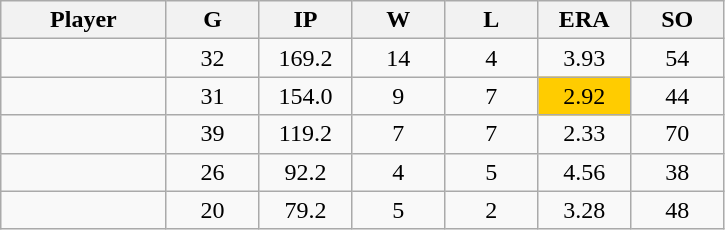<table class="wikitable sortable">
<tr>
<th bgcolor="#DDDDFF" width="16%">Player</th>
<th bgcolor="#DDDDFF" width="9%">G</th>
<th bgcolor="#DDDDFF" width="9%">IP</th>
<th bgcolor="#DDDDFF" width="9%">W</th>
<th bgcolor="#DDDDFF" width="9%">L</th>
<th bgcolor="#DDDDFF" width="9%">ERA</th>
<th bgcolor="#DDDDFF" width="9%">SO</th>
</tr>
<tr align="center">
<td></td>
<td>32</td>
<td>169.2</td>
<td>14</td>
<td>4</td>
<td>3.93</td>
<td>54</td>
</tr>
<tr align="center">
<td></td>
<td>31</td>
<td>154.0</td>
<td>9</td>
<td>7</td>
<td bgcolor=#ffcc00>2.92</td>
<td>44</td>
</tr>
<tr align="center">
<td></td>
<td>39</td>
<td>119.2</td>
<td>7</td>
<td>7</td>
<td>2.33</td>
<td>70</td>
</tr>
<tr align="center">
<td></td>
<td>26</td>
<td>92.2</td>
<td>4</td>
<td>5</td>
<td>4.56</td>
<td>38</td>
</tr>
<tr align="center">
<td></td>
<td>20</td>
<td>79.2</td>
<td>5</td>
<td>2</td>
<td>3.28</td>
<td>48</td>
</tr>
</table>
